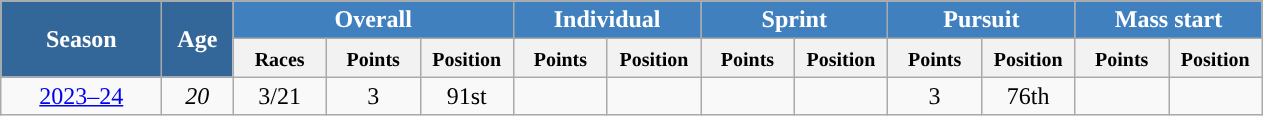<table class="wikitable" style="text-align:center; "style="font-size:95%;  width="75%">
<tr class="hintergrundfarbe5">
</tr>
<tr style="background:#efefef;">
<th rowspan="2" style="background-color:#369; color:white; width:100px">Season</th>
<th rowspan="2" style="background-color:#369; color:white; width:40px">Age</th>
<th colspan="3" style="background-color:#4180be; color:white; width:110px;">Overall</th>
<th colspan="2" style="background-color:#4180be; color:white; width:110px;">Individual</th>
<th colspan="2" style="background-color:#4180be; color:white; width:110px;">Sprint</th>
<th colspan="2" style="background-color:#4180be; color:white; width:110px;">Pursuit</th>
<th colspan="2" style="background-color:#4180be; color:white; width:110px;">Mass start</th>
</tr>
<tr class="hintergrundfarbe5">
<th style="width:55px;"><small>Races</small></th>
<th style="width:55px;"><small>Points</small></th>
<th style="width:55px;"><small>Position</small></th>
<th style="width:55px;"><small>Points</small></th>
<th style="width:55px;"><small>Position</small></th>
<th style="width:55px;"><small>Points</small></th>
<th style="width:55px;"><small>Position</small></th>
<th style="width:55px;"><small>Points</small></th>
<th style="width:55px;"><small>Position</small></th>
<th style="width:55px;"><small>Points</small></th>
<th style="width:55px;"><small>Position</small></th>
</tr>
<tr>
<td><a href='#'>2023–24</a></td>
<td><em>20</em></td>
<td>3/21</td>
<td>3</td>
<td>91st</td>
<td></td>
<td></td>
<td></td>
<td></td>
<td>3</td>
<td>76th</td>
<td></td>
<td></td>
</tr>
</table>
